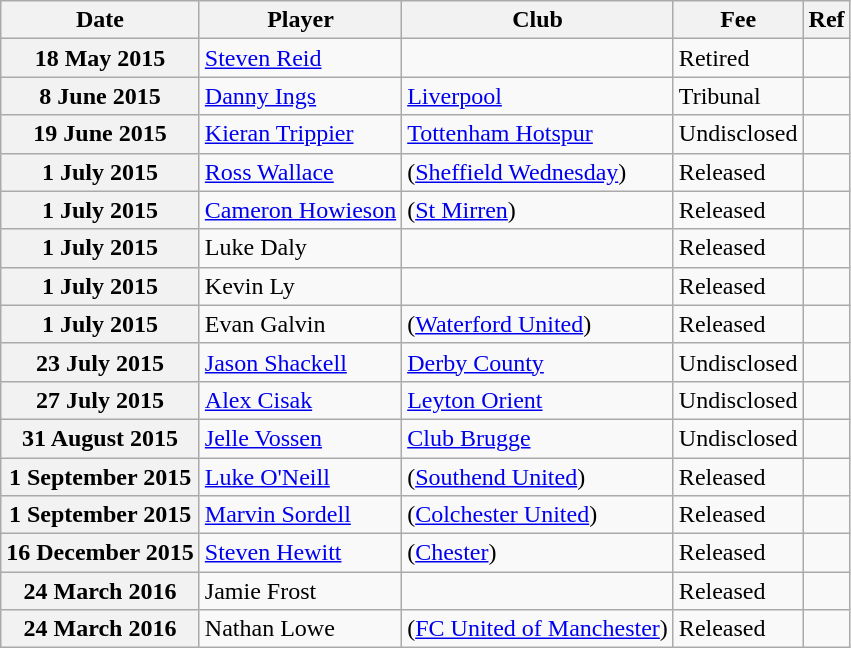<table class="wikitable plainrowheaders">
<tr>
<th scope=col>Date</th>
<th scope=col>Player</th>
<th scope=col>Club</th>
<th scope=col>Fee</th>
<th scope=col class=unsortable>Ref</th>
</tr>
<tr>
<th scope=row>18 May 2015</th>
<td><a href='#'>Steven Reid</a></td>
<td></td>
<td>Retired</td>
<td style="text-align:center;"></td>
</tr>
<tr>
<th scope=row>8 June 2015</th>
<td><a href='#'>Danny Ings</a></td>
<td><a href='#'>Liverpool</a></td>
<td>Tribunal</td>
<td style="text-align:center;"></td>
</tr>
<tr>
<th scope=row>19 June 2015</th>
<td><a href='#'>Kieran Trippier</a></td>
<td><a href='#'>Tottenham Hotspur</a></td>
<td>Undisclosed</td>
<td style="text-align:center;"></td>
</tr>
<tr>
<th scope=row>1 July 2015</th>
<td><a href='#'>Ross Wallace</a></td>
<td>(<a href='#'>Sheffield Wednesday</a>)</td>
<td>Released</td>
<td style="text-align:center;"></td>
</tr>
<tr>
<th scope=row>1 July 2015</th>
<td><a href='#'>Cameron Howieson</a></td>
<td>(<a href='#'>St Mirren</a>)</td>
<td>Released</td>
<td style="text-align:center;"></td>
</tr>
<tr>
<th scope=row>1 July 2015</th>
<td>Luke Daly</td>
<td></td>
<td>Released</td>
<td style="text-align:center;"></td>
</tr>
<tr>
<th scope=row>1 July 2015</th>
<td>Kevin Ly</td>
<td></td>
<td>Released</td>
<td style="text-align:center;"></td>
</tr>
<tr>
<th scope=row>1 July 2015</th>
<td>Evan Galvin</td>
<td>(<a href='#'>Waterford United</a>)</td>
<td>Released</td>
<td style="text-align:center;"></td>
</tr>
<tr>
<th scope=row>23 July 2015</th>
<td><a href='#'>Jason Shackell</a></td>
<td><a href='#'>Derby County</a></td>
<td>Undisclosed</td>
<td style="text-align:center;"></td>
</tr>
<tr>
<th scope=row>27 July 2015</th>
<td><a href='#'>Alex Cisak</a></td>
<td><a href='#'>Leyton Orient</a></td>
<td>Undisclosed</td>
<td style="text-align:center;"></td>
</tr>
<tr>
<th scope=row>31 August 2015</th>
<td><a href='#'>Jelle Vossen</a></td>
<td><a href='#'>Club Brugge</a></td>
<td>Undisclosed</td>
<td style="text-align:center;"></td>
</tr>
<tr>
<th scope=row>1 September 2015</th>
<td><a href='#'>Luke O'Neill</a></td>
<td>(<a href='#'>Southend United</a>)</td>
<td>Released</td>
<td style="text-align:center;"></td>
</tr>
<tr>
<th scope=row>1 September 2015</th>
<td><a href='#'>Marvin Sordell</a></td>
<td>(<a href='#'>Colchester United</a>)</td>
<td>Released</td>
<td style="text-align:center;"></td>
</tr>
<tr>
<th scope=row>16 December 2015</th>
<td><a href='#'>Steven Hewitt</a></td>
<td>(<a href='#'>Chester</a>)</td>
<td>Released</td>
<td style="text-align:center;"></td>
</tr>
<tr>
<th scope=row>24 March 2016</th>
<td>Jamie Frost</td>
<td></td>
<td>Released</td>
<td style="text-align:center;"></td>
</tr>
<tr>
<th scope=row>24 March 2016</th>
<td>Nathan Lowe</td>
<td>(<a href='#'>FC United of Manchester</a>)</td>
<td>Released</td>
<td style="text-align:center;"></td>
</tr>
</table>
